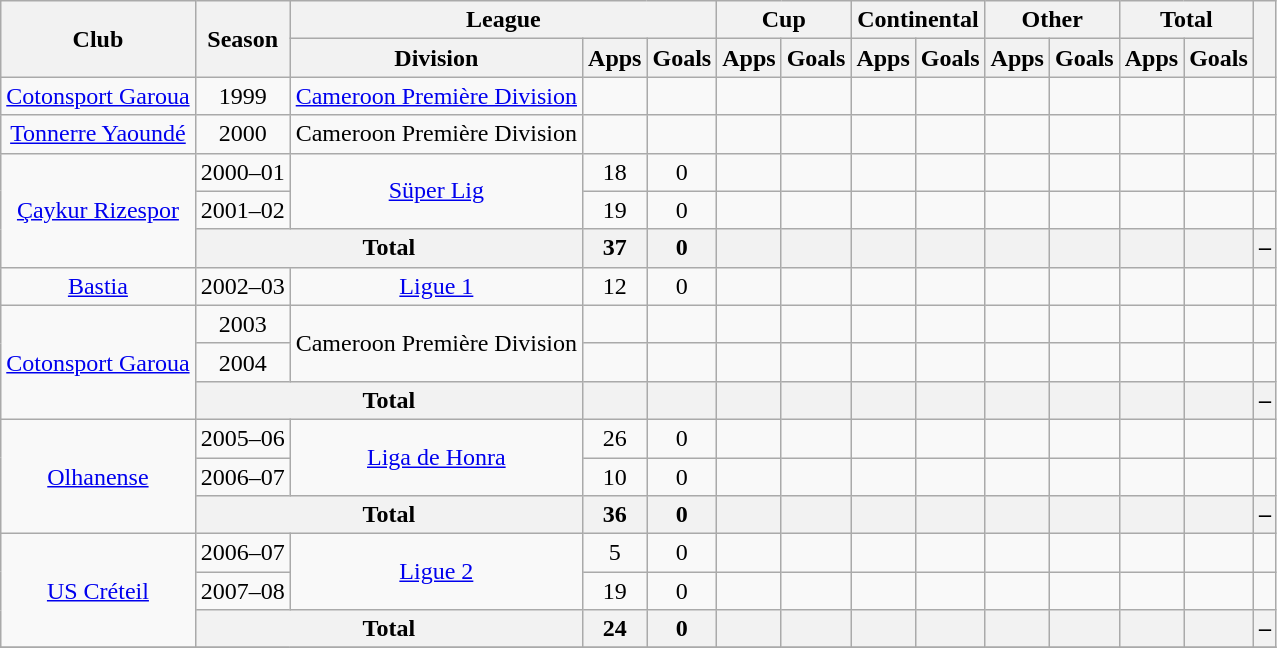<table class="wikitable" style="text-align: center">
<tr>
<th rowspan="2">Club</th>
<th rowspan="2">Season</th>
<th colspan="3">League</th>
<th colspan="2">Cup</th>
<th colspan="2">Continental</th>
<th colspan="2">Other</th>
<th colspan="2">Total</th>
<th rowspan="2"></th>
</tr>
<tr>
<th>Division</th>
<th>Apps</th>
<th>Goals</th>
<th>Apps</th>
<th>Goals</th>
<th>Apps</th>
<th>Goals</th>
<th>Apps</th>
<th>Goals</th>
<th>Apps</th>
<th>Goals</th>
</tr>
<tr>
<td><a href='#'>Cotonsport Garoua</a></td>
<td>1999</td>
<td><a href='#'>Cameroon Première Division</a></td>
<td></td>
<td></td>
<td></td>
<td></td>
<td></td>
<td></td>
<td></td>
<td></td>
<td></td>
<td></td>
<td></td>
</tr>
<tr>
<td><a href='#'>Tonnerre Yaoundé</a></td>
<td>2000</td>
<td>Cameroon Première Division</td>
<td></td>
<td></td>
<td></td>
<td></td>
<td></td>
<td></td>
<td></td>
<td></td>
<td></td>
<td></td>
<td></td>
</tr>
<tr>
<td rowspan="3"><a href='#'>Çaykur Rizespor</a></td>
<td>2000–01</td>
<td rowspan="2"><a href='#'>Süper Lig</a></td>
<td>18</td>
<td>0</td>
<td></td>
<td></td>
<td></td>
<td></td>
<td></td>
<td></td>
<td></td>
<td></td>
<td></td>
</tr>
<tr>
<td>2001–02</td>
<td>19</td>
<td>0</td>
<td></td>
<td></td>
<td></td>
<td></td>
<td></td>
<td></td>
<td></td>
<td></td>
<td></td>
</tr>
<tr>
<th colspan="2">Total</th>
<th>37</th>
<th>0</th>
<th></th>
<th></th>
<th></th>
<th></th>
<th></th>
<th></th>
<th></th>
<th></th>
<th>–</th>
</tr>
<tr>
<td><a href='#'>Bastia</a></td>
<td>2002–03</td>
<td><a href='#'>Ligue 1</a></td>
<td>12</td>
<td>0</td>
<td></td>
<td></td>
<td></td>
<td></td>
<td></td>
<td></td>
<td></td>
<td></td>
<td></td>
</tr>
<tr>
<td rowspan="3"><a href='#'>Cotonsport Garoua</a></td>
<td>2003</td>
<td rowspan="2">Cameroon Première Division</td>
<td></td>
<td></td>
<td></td>
<td></td>
<td></td>
<td></td>
<td></td>
<td></td>
<td></td>
<td></td>
<td></td>
</tr>
<tr>
<td>2004</td>
<td></td>
<td></td>
<td></td>
<td></td>
<td></td>
<td></td>
<td></td>
<td></td>
<td></td>
<td></td>
<td></td>
</tr>
<tr>
<th colspan="2">Total</th>
<th></th>
<th></th>
<th></th>
<th></th>
<th></th>
<th></th>
<th></th>
<th></th>
<th></th>
<th></th>
<th>–</th>
</tr>
<tr>
<td rowspan="3"><a href='#'>Olhanense</a></td>
<td>2005–06</td>
<td rowspan="2"><a href='#'>Liga de Honra</a></td>
<td>26</td>
<td>0</td>
<td></td>
<td></td>
<td></td>
<td></td>
<td></td>
<td></td>
<td></td>
<td></td>
<td></td>
</tr>
<tr>
<td>2006–07</td>
<td>10</td>
<td>0</td>
<td></td>
<td></td>
<td></td>
<td></td>
<td></td>
<td></td>
<td></td>
<td></td>
<td></td>
</tr>
<tr>
<th colspan="2">Total</th>
<th>36</th>
<th>0</th>
<th></th>
<th></th>
<th></th>
<th></th>
<th></th>
<th></th>
<th></th>
<th></th>
<th>–</th>
</tr>
<tr>
<td rowspan="3"><a href='#'>US Créteil</a></td>
<td>2006–07</td>
<td rowspan="2"><a href='#'>Ligue 2</a></td>
<td>5</td>
<td>0</td>
<td></td>
<td></td>
<td></td>
<td></td>
<td></td>
<td></td>
<td></td>
<td></td>
<td></td>
</tr>
<tr>
<td>2007–08</td>
<td>19</td>
<td>0</td>
<td></td>
<td></td>
<td></td>
<td></td>
<td></td>
<td></td>
<td></td>
<td></td>
<td></td>
</tr>
<tr>
<th colspan="2">Total</th>
<th>24</th>
<th>0</th>
<th></th>
<th></th>
<th></th>
<th></th>
<th></th>
<th></th>
<th></th>
<th></th>
<th>–</th>
</tr>
<tr>
</tr>
</table>
